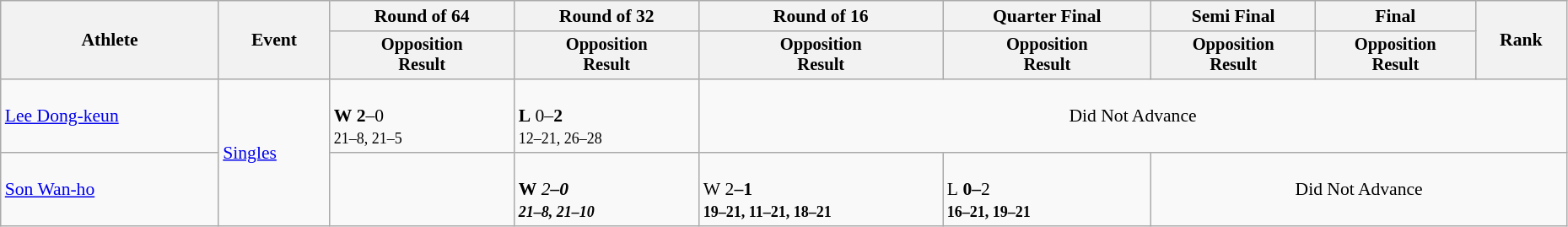<table class="wikitable" width="98%" style="text-align:left; font-size:90%">
<tr>
<th rowspan=2>Athlete</th>
<th rowspan=2>Event</th>
<th>Round of 64</th>
<th>Round of 32</th>
<th>Round of 16</th>
<th>Quarter Final</th>
<th>Semi Final</th>
<th>Final</th>
<th rowspan=2>Rank</th>
</tr>
<tr style="font-size:95%">
<th>Opposition<br>Result</th>
<th>Opposition<br>Result</th>
<th>Opposition<br>Result</th>
<th>Opposition<br>Result</th>
<th>Opposition<br>Result</th>
<th>Opposition<br>Result</th>
</tr>
<tr>
<td><a href='#'>Lee Dong-keun</a></td>
<td rowspan=2><a href='#'>Singles</a></td>
<td><br><strong>W</strong> <strong>2</strong>–0<br><small>21–8, 21–5</small></td>
<td><br><strong>L</strong> 0–<strong>2</strong><br><small>12–21, 26–28</small></td>
<td colspan=5 align="center">Did Not Advance</td>
</tr>
<tr>
<td><a href='#'>Son Wan-ho</a></td>
<td></td>
<td><br> <strong>W</strong> <em>2<strong>–0<br><small>21–8, 21–10</small></td>
<td><br></strong>W<strong> </strong>2<strong>–1<br><small>19–21, 11–21, 18–21</small></td>
<td><br></strong>L<strong> 0–</strong>2<strong><br><small>16–21, 19–21</small></td>
<td colspan=3 align="center">Did Not Advance</td>
</tr>
</table>
